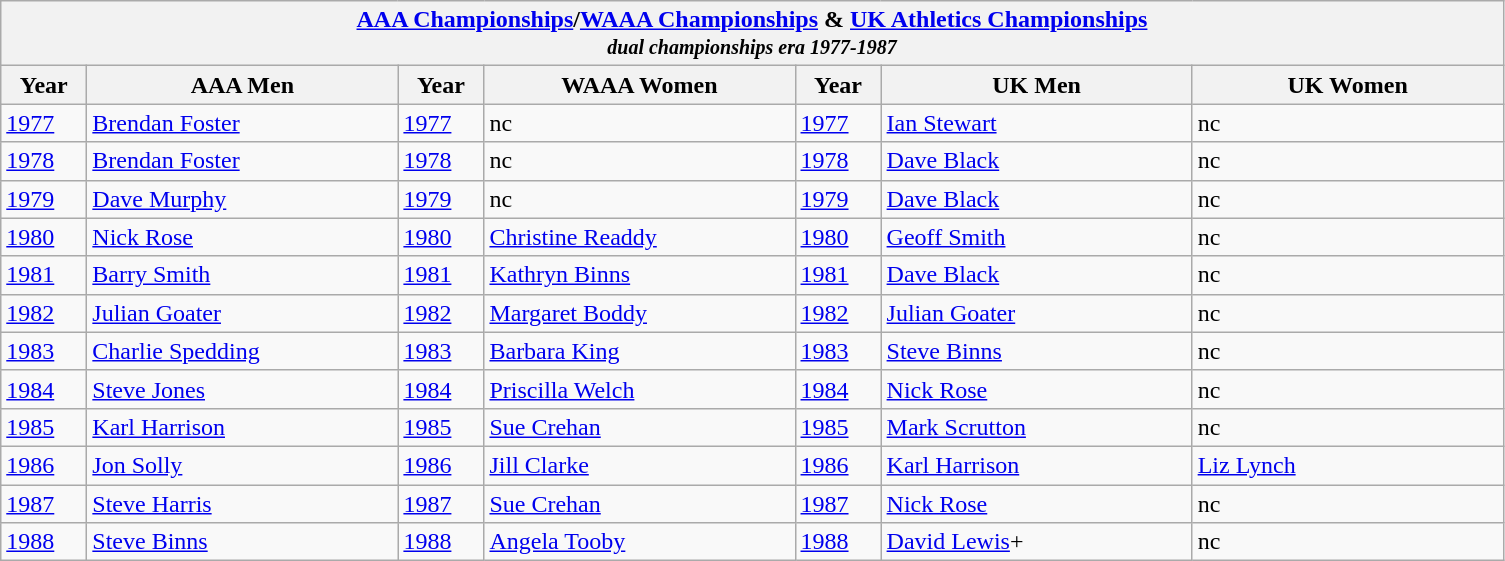<table class="wikitable">
<tr>
<th colspan="7"><a href='#'>AAA Championships</a>/<a href='#'>WAAA Championships</a> & <a href='#'>UK Athletics Championships</a><br><em><small>dual championships era 1977-1987</small></em></th>
</tr>
<tr>
<th width=50>Year</th>
<th width=200>AAA Men</th>
<th width=50>Year</th>
<th width=200>WAAA Women</th>
<th width=50>Year</th>
<th width=200>UK Men</th>
<th width=200>UK Women</th>
</tr>
<tr>
<td><a href='#'>1977</a></td>
<td><a href='#'>Brendan Foster</a></td>
<td><a href='#'>1977</a></td>
<td>nc</td>
<td><a href='#'>1977</a></td>
<td><a href='#'>Ian Stewart</a></td>
<td>nc</td>
</tr>
<tr>
<td><a href='#'>1978</a></td>
<td><a href='#'>Brendan Foster</a></td>
<td><a href='#'>1978</a></td>
<td>nc</td>
<td><a href='#'>1978</a></td>
<td><a href='#'>Dave Black</a></td>
<td>nc</td>
</tr>
<tr>
<td><a href='#'>1979</a></td>
<td><a href='#'>Dave Murphy</a></td>
<td><a href='#'>1979</a></td>
<td>nc</td>
<td><a href='#'>1979</a></td>
<td><a href='#'>Dave Black</a></td>
<td>nc</td>
</tr>
<tr>
<td><a href='#'>1980</a></td>
<td><a href='#'>Nick Rose</a></td>
<td><a href='#'>1980</a></td>
<td><a href='#'>Christine Readdy</a></td>
<td><a href='#'>1980</a></td>
<td><a href='#'>Geoff Smith</a></td>
<td>nc</td>
</tr>
<tr>
<td><a href='#'>1981</a></td>
<td><a href='#'>Barry Smith</a></td>
<td><a href='#'>1981</a></td>
<td><a href='#'>Kathryn Binns</a></td>
<td><a href='#'>1981</a></td>
<td><a href='#'>Dave Black</a></td>
<td>nc</td>
</tr>
<tr>
<td><a href='#'>1982</a></td>
<td><a href='#'>Julian Goater</a></td>
<td><a href='#'>1982</a></td>
<td><a href='#'>Margaret Boddy</a></td>
<td><a href='#'>1982</a></td>
<td><a href='#'>Julian Goater</a></td>
<td>nc</td>
</tr>
<tr>
<td><a href='#'>1983</a></td>
<td><a href='#'>Charlie Spedding</a></td>
<td><a href='#'>1983</a></td>
<td><a href='#'>Barbara King</a></td>
<td><a href='#'>1983</a></td>
<td><a href='#'>Steve Binns</a></td>
<td>nc</td>
</tr>
<tr>
<td><a href='#'>1984</a></td>
<td><a href='#'>Steve Jones</a></td>
<td><a href='#'>1984</a></td>
<td><a href='#'>Priscilla Welch</a></td>
<td><a href='#'>1984</a></td>
<td><a href='#'>Nick Rose</a></td>
<td>nc</td>
</tr>
<tr>
<td><a href='#'>1985</a></td>
<td><a href='#'>Karl Harrison</a></td>
<td><a href='#'>1985</a></td>
<td><a href='#'>Sue Crehan</a></td>
<td><a href='#'>1985</a></td>
<td><a href='#'>Mark Scrutton</a></td>
<td>nc</td>
</tr>
<tr>
<td><a href='#'>1986</a></td>
<td><a href='#'>Jon Solly</a></td>
<td><a href='#'>1986</a></td>
<td><a href='#'>Jill Clarke</a></td>
<td><a href='#'>1986</a></td>
<td><a href='#'>Karl Harrison</a></td>
<td><a href='#'>Liz Lynch</a></td>
</tr>
<tr>
<td><a href='#'>1987</a></td>
<td><a href='#'>Steve Harris</a></td>
<td><a href='#'>1987</a></td>
<td><a href='#'>Sue Crehan</a></td>
<td><a href='#'>1987</a></td>
<td><a href='#'>Nick Rose</a></td>
<td>nc</td>
</tr>
<tr>
<td><a href='#'>1988</a></td>
<td><a href='#'>Steve Binns</a></td>
<td><a href='#'>1988</a></td>
<td><a href='#'>Angela Tooby</a></td>
<td><a href='#'>1988</a></td>
<td><a href='#'>David Lewis</a>+</td>
<td>nc</td>
</tr>
</table>
